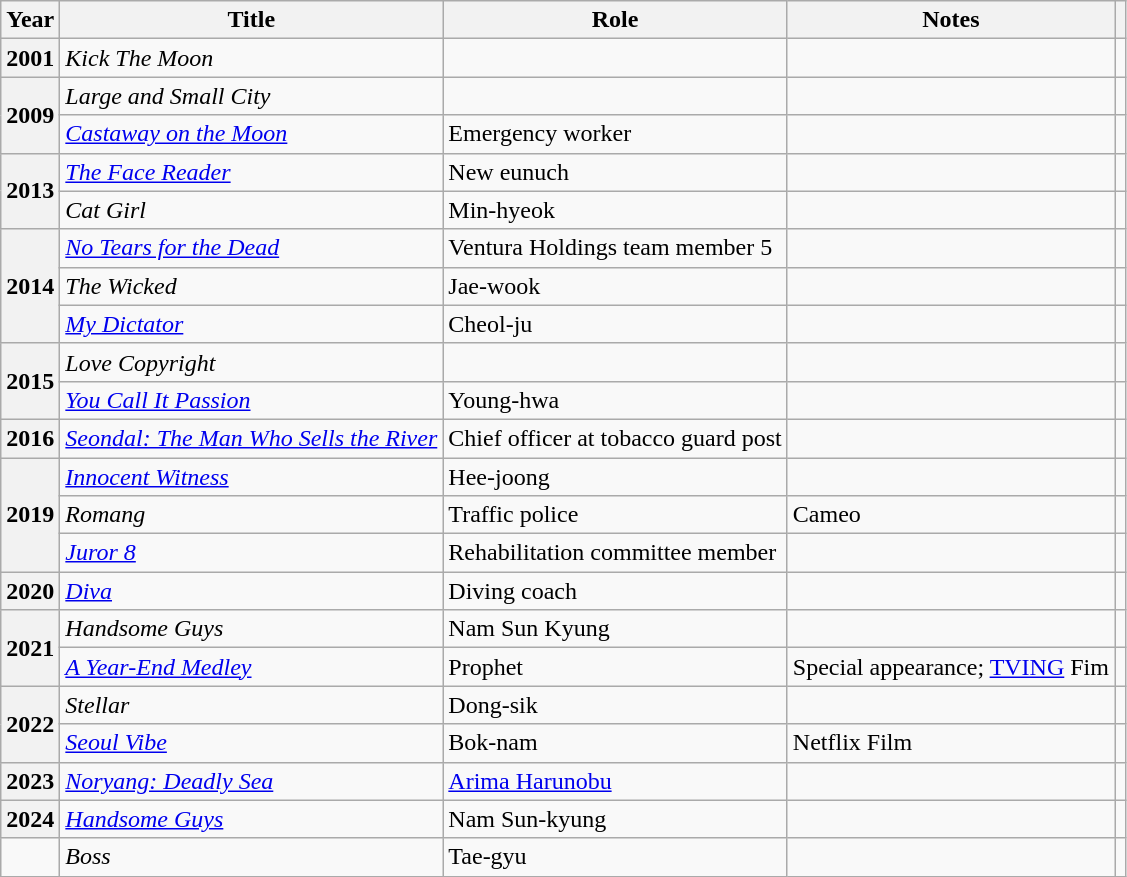<table class="wikitable plainrowheaders sortable">
<tr>
<th scope="col">Year</th>
<th scope="col">Title</th>
<th scope="col">Role</th>
<th scope="col">Notes</th>
<th scope="col" class="unsortable"></th>
</tr>
<tr>
<th scope="row">2001</th>
<td><em>Kick The Moon</em></td>
<td></td>
<td></td>
<td style="text-align:center"></td>
</tr>
<tr>
<th scope="row" rowspan="2">2009</th>
<td><em>Large and Small City</em></td>
<td></td>
<td></td>
<td style="text-align:center"></td>
</tr>
<tr>
<td><em><a href='#'>Castaway on the Moon</a></em></td>
<td>Emergency worker</td>
<td></td>
<td style="text-align:center"></td>
</tr>
<tr>
<th scope="row" rowspan="2">2013</th>
<td><em><a href='#'>The Face Reader</a></em></td>
<td>New eunuch</td>
<td></td>
<td style="text-align:center"></td>
</tr>
<tr>
<td><em>Cat Girl</em></td>
<td>Min-hyeok</td>
<td></td>
<td style="text-align:center"></td>
</tr>
<tr>
<th scope="row" rowspan="3">2014</th>
<td><em><a href='#'>No Tears for the Dead</a></em></td>
<td>Ventura Holdings team member 5</td>
<td></td>
<td style="text-align:center"></td>
</tr>
<tr>
<td><em>The Wicked</em></td>
<td>Jae-wook</td>
<td></td>
<td style="text-align:center"></td>
</tr>
<tr>
<td><em><a href='#'>My Dictator</a></em></td>
<td>Cheol-ju</td>
<td></td>
<td style="text-align:center"></td>
</tr>
<tr>
<th scope="row" rowspan="2">2015</th>
<td><em>Love Copyright</em></td>
<td></td>
<td></td>
<td style="text-align:center"></td>
</tr>
<tr>
<td><em><a href='#'>You Call It Passion</a></em></td>
<td>Young-hwa</td>
<td></td>
<td style="text-align:center"></td>
</tr>
<tr>
<th scope="row">2016</th>
<td><em><a href='#'>Seondal: The Man Who Sells the River</a></em></td>
<td>Chief officer at tobacco guard post</td>
<td></td>
<td style="text-align:center"></td>
</tr>
<tr>
<th scope="row" rowspan="3">2019</th>
<td><em><a href='#'>Innocent Witness</a></em></td>
<td>Hee-joong</td>
<td></td>
<td style="text-align:center"></td>
</tr>
<tr>
<td><em>Romang</em></td>
<td>Traffic police</td>
<td>Cameo</td>
<td style="text-align:center"></td>
</tr>
<tr>
<td><em><a href='#'>Juror 8</a></em></td>
<td>Rehabilitation committee member</td>
<td></td>
<td style="text-align:center"></td>
</tr>
<tr>
<th scope="row">2020</th>
<td><em><a href='#'>Diva</a></em></td>
<td>Diving coach</td>
<td></td>
<td style="text-align:center"></td>
</tr>
<tr>
<th scope="row" rowspan="2">2021</th>
<td><em>Handsome Guys</em></td>
<td>Nam Sun Kyung</td>
<td></td>
<td style="text-align:center"></td>
</tr>
<tr>
<td><em><a href='#'>A Year-End Medley</a></em></td>
<td>Prophet</td>
<td>Special appearance; <a href='#'>TVING</a> Fim</td>
<td style="text-align:center"></td>
</tr>
<tr>
<th scope="row" rowspan="2">2022</th>
<td><em>Stellar</em></td>
<td>Dong-sik</td>
<td></td>
<td style="text-align:center"></td>
</tr>
<tr>
<td><em><a href='#'>Seoul Vibe</a></em></td>
<td>Bok-nam</td>
<td>Netflix Film</td>
<td style="text-align:center"></td>
</tr>
<tr>
<th scope="row">2023</th>
<td><em><a href='#'>Noryang: Deadly Sea</a></em></td>
<td><a href='#'>Arima Harunobu</a></td>
<td></td>
<td style="text-align:center"></td>
</tr>
<tr>
<th scope="row">2024</th>
<td><em><a href='#'>Handsome Guys</a></em></td>
<td>Nam Sun-kyung</td>
<td></td>
<td style="text-align:center"></td>
</tr>
<tr>
<td></td>
<td><em>Boss</em></td>
<td>Tae-gyu</td>
<td></td>
<td style="text-align:center"></td>
</tr>
</table>
